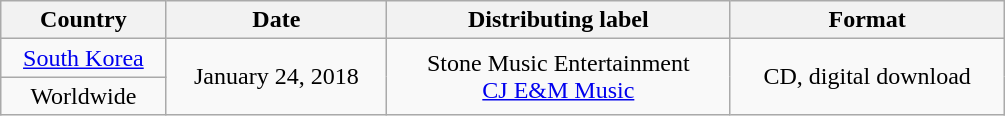<table class="wikitable" style="width:670px; text-align:center">
<tr>
<th>Country</th>
<th>Date</th>
<th>Distributing label</th>
<th>Format</th>
</tr>
<tr>
<td><a href='#'>South Korea</a></td>
<td rowspan="2">January 24, 2018</td>
<td rowspan="2">Stone Music Entertainment<br> <a href='#'>CJ E&M Music</a></td>
<td rowspan="2">CD, digital download</td>
</tr>
<tr>
<td>Worldwide</td>
</tr>
</table>
